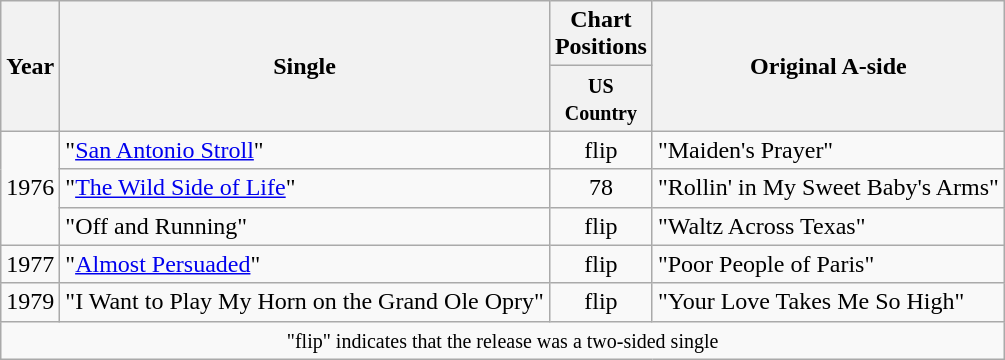<table class="wikitable">
<tr>
<th rowspan="2">Year</th>
<th rowspan="2">Single</th>
<th colspan="1">Chart Positions</th>
<th rowspan="2">Original A-side</th>
</tr>
<tr>
<th width="50"><small>US Country</small></th>
</tr>
<tr>
<td rowspan=3>1976</td>
<td>"<a href='#'>San Antonio Stroll</a>"</td>
<td align=center>flip</td>
<td>"Maiden's Prayer"</td>
</tr>
<tr>
<td>"<a href='#'>The Wild Side of Life</a>"</td>
<td align=center>78</td>
<td>"Rollin' in My Sweet Baby's Arms"</td>
</tr>
<tr>
<td>"Off and Running"</td>
<td align=center>flip</td>
<td>"Waltz Across Texas"</td>
</tr>
<tr>
<td>1977</td>
<td>"<a href='#'>Almost Persuaded</a>"</td>
<td align=center>flip</td>
<td>"Poor People of Paris"</td>
</tr>
<tr>
<td>1979</td>
<td>"I Want to Play My Horn on the Grand Ole Opry"</td>
<td align=center>flip</td>
<td>"Your Love Takes Me So High"</td>
</tr>
<tr>
<td colspan=4 align=center><small>"flip" indicates that the release was a two-sided single</small></td>
</tr>
</table>
